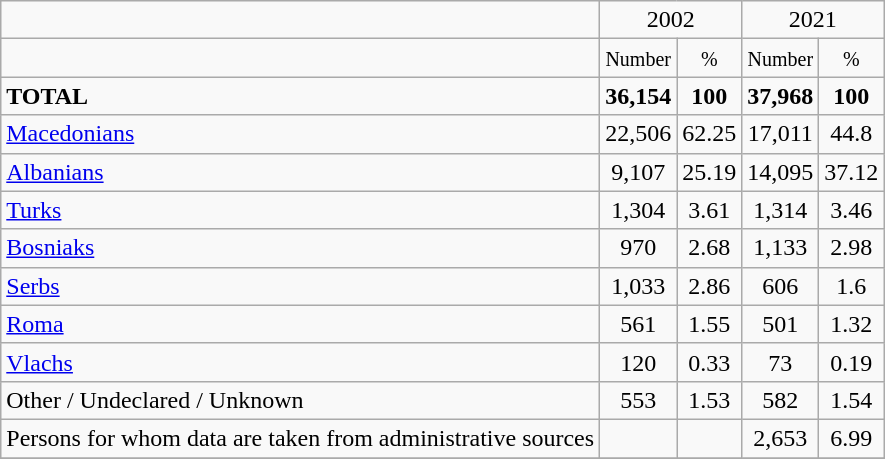<table class="wikitable">
<tr>
<td></td>
<td colspan="2" align="center">2002</td>
<td colspan="2" align="center">2021</td>
</tr>
<tr>
<td></td>
<td align="center"><small>Number</small></td>
<td align="center"><small>%</small></td>
<td align="center"><small>Number</small></td>
<td align="center"><small>%</small></td>
</tr>
<tr>
<td><strong>TOTAL</strong></td>
<td align="center"><strong>36,154</strong></td>
<td align="center"><strong>100</strong></td>
<td align="center"><strong>37,968</strong></td>
<td align="center"><strong>100</strong></td>
</tr>
<tr>
<td><a href='#'>Macedonians</a></td>
<td align="center">22,506</td>
<td align="center">62.25</td>
<td align="center">17,011</td>
<td align="center">44.8</td>
</tr>
<tr>
<td><a href='#'>Albanians</a></td>
<td align="center">9,107</td>
<td align="center">25.19</td>
<td align="center">14,095</td>
<td align="center">37.12</td>
</tr>
<tr>
<td><a href='#'>Turks</a></td>
<td align="center">1,304</td>
<td align="center">3.61</td>
<td align="center">1,314</td>
<td align="center">3.46</td>
</tr>
<tr>
<td><a href='#'>Bosniaks</a></td>
<td align="center">970</td>
<td align="center">2.68</td>
<td align="center">1,133</td>
<td align="center">2.98</td>
</tr>
<tr>
<td><a href='#'>Serbs</a></td>
<td align="center">1,033</td>
<td align="center">2.86</td>
<td align="center">606</td>
<td align="center">1.6</td>
</tr>
<tr>
<td><a href='#'>Roma</a></td>
<td align="center">561</td>
<td align="center">1.55</td>
<td align="center">501</td>
<td align="center">1.32</td>
</tr>
<tr>
<td><a href='#'>Vlachs</a></td>
<td align="center">120</td>
<td align="center">0.33</td>
<td align="center">73</td>
<td align="center">0.19</td>
</tr>
<tr>
<td>Other / Undeclared / Unknown</td>
<td align="center">553</td>
<td align="center">1.53</td>
<td align="center">582</td>
<td align="center">1.54</td>
</tr>
<tr>
<td>Persons for whom data are taken from administrative sources</td>
<td align="center"></td>
<td align="center"></td>
<td align="center">2,653</td>
<td align="center">6.99</td>
</tr>
<tr>
</tr>
</table>
